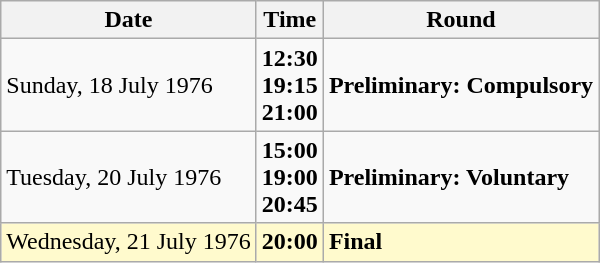<table class="wikitable">
<tr>
<th>Date</th>
<th>Time</th>
<th>Round</th>
</tr>
<tr>
<td>Sunday, 18 July 1976</td>
<td><strong>12:30</strong><br><strong>19:15</strong><br><strong>21:00</strong></td>
<td><strong>Preliminary: Compulsory</strong></td>
</tr>
<tr>
<td>Tuesday, 20 July 1976</td>
<td><strong>15:00</strong><br><strong>19:00</strong><br><strong>20:45</strong></td>
<td><strong>Preliminary: Voluntary</strong></td>
</tr>
<tr style=background:lemonchiffon>
<td>Wednesday, 21 July 1976</td>
<td><strong>20:00</strong></td>
<td><strong>Final</strong></td>
</tr>
</table>
